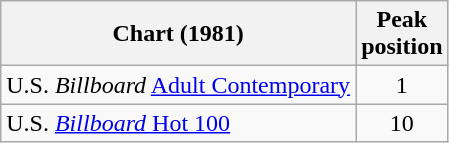<table class="wikitable sortable">
<tr>
<th>Chart (1981)</th>
<th>Peak<br>position</th>
</tr>
<tr>
<td>U.S. <em>Billboard</em> <a href='#'>Adult Contemporary</a></td>
<td align="center">1</td>
</tr>
<tr>
<td>U.S. <a href='#'><em>Billboard</em> Hot 100</a></td>
<td align="center">10</td>
</tr>
</table>
